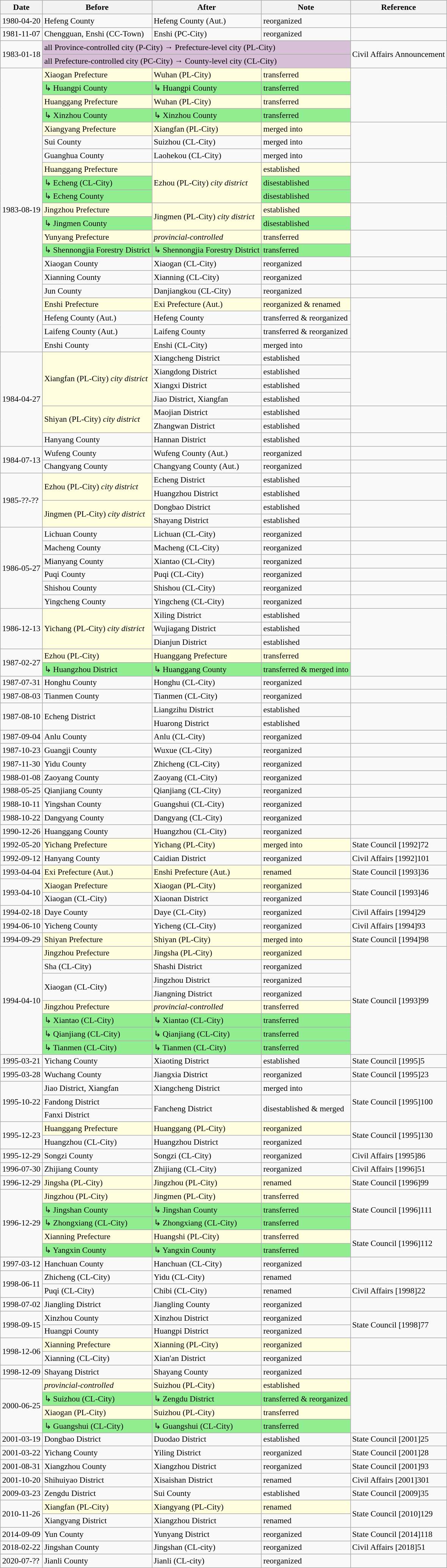<table class="wikitable" style="font-size:90%;" align="center">
<tr>
<th>Date</th>
<th>Before</th>
<th>After</th>
<th>Note</th>
<th>Reference</th>
</tr>
<tr>
<td>1980-04-20</td>
<td>Hefeng County</td>
<td>Hefeng County (Aut.)</td>
<td>reorganized</td>
<td></td>
</tr>
<tr>
<td>1981-11-07</td>
<td>Chengguan, Enshi (CC-Town)</td>
<td>Enshi (PC-City)</td>
<td>reorganized</td>
<td></td>
</tr>
<tr>
<td rowspan="2">1983-01-18</td>
<td bgcolor="thistle" colspan="3">all Province-controlled city (P-City) → Prefecture-level city (PL-City)</td>
<td rowspan="2">Civil Affairs Announcement</td>
</tr>
<tr>
<td bgcolor="thistle" colspan="3">all Prefecture-controlled city (PC-City) → County-level city (CL-City)</td>
</tr>
<tr>
<td rowspan="21">1983-08-19</td>
<td bgcolor="lightyellow">Xiaogan Prefecture</td>
<td bgcolor="lightyellow">Wuhan (PL-City)</td>
<td bgcolor="lightyellow">transferred</td>
<td rowspan="4"></td>
</tr>
<tr bgcolor="lightgreen">
<td>↳ Huangpi County</td>
<td>↳ Huangpi County</td>
<td>transferred</td>
</tr>
<tr>
<td bgcolor="lightyellow">Huanggang Prefecture</td>
<td bgcolor="lightyellow">Wuhan (PL-City)</td>
<td bgcolor="lightyellow">transferred</td>
</tr>
<tr bgcolor="lightgreen">
<td>↳ Xinzhou County</td>
<td>↳ Xinzhou County</td>
<td>transferred</td>
</tr>
<tr>
<td bgcolor="lightyellow">Xiangyang Prefecture</td>
<td bgcolor="lightyellow">Xiangfan (PL-City)</td>
<td bgcolor="lightyellow">merged into</td>
<td rowspan="3"></td>
</tr>
<tr>
<td>Sui County</td>
<td>Suizhou (CL-City)</td>
<td>merged into</td>
</tr>
<tr>
<td>Guanghua County</td>
<td>Laohekou (CL-City)</td>
<td>merged into</td>
</tr>
<tr>
<td bgcolor="lightyellow"> Huanggang Prefecture</td>
<td bgcolor="lightyellow" rowspan="3">Ezhou (PL-City) <em>city district</em></td>
<td bgcolor="lightyellow">established</td>
<td rowspan="3"></td>
</tr>
<tr bgcolor="lightgreen">
<td>↳ Echeng (CL-City)</td>
<td>disestablished</td>
</tr>
<tr bgcolor="lightgreen">
<td>↳ Echeng County</td>
<td>disestablished</td>
</tr>
<tr>
<td bgcolor="lightyellow"> Jingzhou Prefecture</td>
<td bgcolor="lightyellow" rowspan="2">Jingmen (PL-City) <em>city district</em></td>
<td bgcolor="lightyellow">established</td>
<td rowspan="2"></td>
</tr>
<tr bgcolor="lightgreen">
<td>↳ Jingmen County</td>
<td>disestablished</td>
</tr>
<tr>
<td bgcolor="lightyellow">Yunyang Prefecture</td>
<td bgcolor="lightyellow"><em>provincial-controlled</em></td>
<td bgcolor="lightyellow">transferred</td>
<td rowspan="2"></td>
</tr>
<tr bgcolor="lightgreen">
<td>↳ Shennongjia Forestry District</td>
<td>↳ Shennongjia Forestry District</td>
<td>transferred</td>
</tr>
<tr>
<td>Xiaogan County</td>
<td>Xiaogan (CL-City)</td>
<td>reorganized</td>
<td></td>
</tr>
<tr>
<td>Xianning County</td>
<td>Xianning (CL-City)</td>
<td>reorganized</td>
<td></td>
</tr>
<tr>
<td>Jun County</td>
<td>Danjiangkou (CL-City)</td>
<td>reorganized</td>
<td></td>
</tr>
<tr>
<td bgcolor="lightyellow">Enshi Prefecture</td>
<td bgcolor="lightyellow">Exi Prefecture (Aut.)</td>
<td bgcolor="lightyellow">reorganized & renamed</td>
<td rowspan="4"></td>
</tr>
<tr>
<td>Hefeng County (Aut.)</td>
<td>Hefeng County</td>
<td>transferred & reorganized</td>
</tr>
<tr>
<td>Laifeng County (Aut.)</td>
<td>Laifeng County</td>
<td>transferred & reorganized</td>
</tr>
<tr>
<td>Enshi County</td>
<td>Enshi (CL-City)</td>
<td>merged into</td>
</tr>
<tr>
<td rowspan="7">1984-04-27</td>
<td bgcolor="lightyellow" rowspan="4">Xiangfan (PL-City) <em>city district</em></td>
<td>Xiangcheng District</td>
<td>established</td>
<td rowspan="4"></td>
</tr>
<tr>
<td>Xiangdong District</td>
<td>established</td>
</tr>
<tr>
<td>Xiangxi District</td>
<td>established</td>
</tr>
<tr>
<td>Jiao District, Xiangfan</td>
<td>established</td>
</tr>
<tr>
<td bgcolor="lightyellow" rowspan="2">Shiyan (PL-City) <em>city district</em></td>
<td>Maojian District</td>
<td>established</td>
<td rowspan="2"></td>
</tr>
<tr>
<td>Zhangwan District</td>
<td>established</td>
</tr>
<tr>
<td> Hanyang County</td>
<td>Hannan District</td>
<td>established</td>
<td></td>
</tr>
<tr>
<td rowspan="2">1984-07-13</td>
<td>Wufeng County</td>
<td>Wufeng County (Aut.)</td>
<td>reorganized</td>
<td rowspan=""2></td>
</tr>
<tr>
<td>Changyang County</td>
<td>Changyang County (Aut.)</td>
<td>reorganized</td>
<td></td>
</tr>
<tr>
<td rowspan="4">1985-??-??</td>
<td bgcolor="lightyellow" rowspan="2">Ezhou (PL-City) <em>city district</em></td>
<td>Echeng District</td>
<td>established</td>
<td rowspan="2"></td>
</tr>
<tr>
<td>Huangzhou District</td>
<td>established</td>
</tr>
<tr>
<td bgcolor="lightyellow" rowspan="2">Jingmen (PL-City) <em>city district</em></td>
<td>Dongbao District</td>
<td>established</td>
<td rowspan="2"></td>
</tr>
<tr>
<td>Shayang District</td>
<td>established</td>
</tr>
<tr>
<td rowspan="6">1986-05-27</td>
<td>Lichuan County</td>
<td>Lichuan (CL-City)</td>
<td>reorganized</td>
<td></td>
</tr>
<tr>
<td>Macheng County</td>
<td>Macheng (CL-City)</td>
<td>reorganized</td>
<td></td>
</tr>
<tr>
<td>Mianyang County</td>
<td>Xiantao (CL-City)</td>
<td>reorganized</td>
<td></td>
</tr>
<tr>
<td>Puqi County</td>
<td>Puqi (CL-City)</td>
<td>reorganized</td>
<td></td>
</tr>
<tr>
<td>Shishou County</td>
<td>Shishou (CL-City)</td>
<td>reorganized</td>
<td></td>
</tr>
<tr>
<td>Yingcheng County</td>
<td>Yingcheng (CL-City)</td>
<td>reorganized</td>
<td></td>
</tr>
<tr>
<td rowspan="3">1986-12-13</td>
<td bgcolor="lightyellow" rowspan="3">Yichang (PL-City) <em>city district</em></td>
<td>Xiling District</td>
<td>established</td>
<td rowspan="3"></td>
</tr>
<tr>
<td>Wujiagang District</td>
<td>established</td>
</tr>
<tr>
<td>Dianjun District</td>
<td>established</td>
</tr>
<tr>
<td rowspan="2">1987-02-27</td>
<td bgcolor="lightyellow"> Ezhou (PL-City)</td>
<td bgcolor="lightyellow">Huanggang Prefecture</td>
<td bgcolor="lightyellow">transferred</td>
<td rowspan="2"></td>
</tr>
<tr bgcolor="lightgreen">
<td>↳ Huangzhou District</td>
<td>↳ Huanggang County</td>
<td>transferred & merged into</td>
</tr>
<tr>
<td>1987-07-31</td>
<td>Honghu County</td>
<td>Honghu (CL-City)</td>
<td>reorganized</td>
<td></td>
</tr>
<tr>
<td>1987-08-03</td>
<td>Tianmen County</td>
<td>Tianmen (CL-City)</td>
<td>reorganized</td>
<td></td>
</tr>
<tr>
<td rowspan="2">1987-08-10</td>
<td rowspan="2"> Echeng District</td>
<td>Liangzihu District</td>
<td>established</td>
<td rowspan="2"></td>
</tr>
<tr>
<td>Huarong District</td>
<td>established</td>
</tr>
<tr>
<td>1987-09-04</td>
<td>Anlu County</td>
<td>Anlu (CL-City)</td>
<td>reorganized</td>
<td></td>
</tr>
<tr>
<td>1987-10-23</td>
<td>Guangji County</td>
<td>Wuxue (CL-City)</td>
<td>reorganized</td>
<td></td>
</tr>
<tr>
<td>1987-11-30</td>
<td>Yidu County</td>
<td>Zhicheng (CL-City)</td>
<td>reorganized</td>
<td></td>
</tr>
<tr>
<td>1988-01-08</td>
<td>Zaoyang County</td>
<td>Zaoyang (CL-City)</td>
<td>reorganized</td>
<td></td>
</tr>
<tr>
<td>1988-05-25</td>
<td>Qianjiang County</td>
<td>Qianjiang (CL-City)</td>
<td>reorganized</td>
<td></td>
</tr>
<tr>
<td>1988-10-11</td>
<td>Yingshan County</td>
<td>Guangshui (CL-City)</td>
<td>reorganized</td>
<td></td>
</tr>
<tr>
<td>1988-10-22</td>
<td>Dangyang County</td>
<td>Dangyang (CL-City)</td>
<td>reorganized</td>
<td></td>
</tr>
<tr>
<td>1990-12-26</td>
<td>Huanggang County</td>
<td>Huangzhou (CL-City)</td>
<td>reorganized</td>
<td></td>
</tr>
<tr>
<td>1992-05-20</td>
<td bgcolor="lightyellow">Yichang Prefecture</td>
<td bgcolor="lightyellow">Yichang (PL-City)</td>
<td bgcolor="lightyellow">merged into</td>
<td>State Council [1992]72</td>
</tr>
<tr>
<td>1992-09-12</td>
<td>Hanyang County</td>
<td>Caidian District</td>
<td>reorganized</td>
<td>Civil Affairs [1992]101</td>
</tr>
<tr>
<td>1993-04-04</td>
<td bgcolor="lightyellow">Exi Prefecture (Aut.)</td>
<td bgcolor="lightyellow">Enshi Prefecture (Aut.)</td>
<td bgcolor="lightyellow">renamed</td>
<td>State Council [1993]36</td>
</tr>
<tr>
<td rowspan="2">1993-04-10</td>
<td bgcolor="lightyellow">Xiaogan Prefecture</td>
<td bgcolor="lightyellow">Xiaogan (PL-City)</td>
<td bgcolor="lightyellow">reorganized</td>
<td rowspan="2">State Council [1993]46</td>
</tr>
<tr>
<td>Xiaogan (CL-City)</td>
<td>Xiaonan District</td>
<td>reorganized</td>
</tr>
<tr>
<td>1994-02-18</td>
<td>Daye County</td>
<td>Daye (CL-City)</td>
<td>reorganized</td>
<td>Civil Affairs [1994]29</td>
</tr>
<tr>
<td>1994-06-10</td>
<td>Yicheng County</td>
<td>Yicheng (CL-City)</td>
<td>reorganized</td>
<td>Civil Affairs [1994]93</td>
</tr>
<tr>
<td>1994-09-29</td>
<td bgcolor="lightyellow">Shiyan Prefecture</td>
<td bgcolor="lightyellow">Shiyan (PL-City)</td>
<td bgcolor="lightyellow">merged into</td>
<td>State Council [1994]98</td>
</tr>
<tr>
<td rowspan="8">1994-04-10</td>
<td bgcolor="lightyellow">Jingzhou Prefecture</td>
<td bgcolor="lightyellow">Jingsha (PL-City)</td>
<td bgcolor="lightyellow">reorganized</td>
<td rowspan="8">State Council [1993]99</td>
</tr>
<tr>
<td>Sha (CL-City)</td>
<td>Shashi District</td>
<td>reorganized</td>
</tr>
<tr>
<td rowspan="2">Xiaogan (CL-City)</td>
<td>Jingzhou District</td>
<td>reorganized</td>
</tr>
<tr>
<td>Jiangning District</td>
<td>reorganized</td>
</tr>
<tr bgcolor="lightyellow">
<td> Jingzhou Prefecture</td>
<td><em>provincial-controlled</em></td>
<td>transferred</td>
</tr>
<tr bgcolor="lightgreen">
<td>↳ Xiantao (CL-City)</td>
<td>↳ Xiantao (CL-City)</td>
<td>transferred</td>
</tr>
<tr bgcolor="lightgreen">
<td>↳ Qianjiang (CL-City)</td>
<td>↳ Qianjiang (CL-City)</td>
<td>transferred</td>
</tr>
<tr bgcolor="lightgreen">
<td>↳ Tianmen (CL-City)</td>
<td>↳ Tianmen (CL-City)</td>
<td>transferred</td>
</tr>
<tr>
<td>1995-03-21</td>
<td> Yichang County</td>
<td>Xiaoting District</td>
<td>established</td>
<td>State Council [1995]5</td>
</tr>
<tr>
<td>1995-03-28</td>
<td>Wuchang County</td>
<td>Jiangxia District</td>
<td>reorganized</td>
<td>State Council [1995]23</td>
</tr>
<tr>
<td rowspan="3">1995-10-22</td>
<td>Jiao District, Xiangfan</td>
<td>Xiangcheng District</td>
<td>merged into</td>
<td rowspan="3">State Council [1995]100</td>
</tr>
<tr>
<td>Fandong District</td>
<td rowspan="2">Fancheng District</td>
<td rowspan="2">disestablished & merged</td>
</tr>
<tr>
<td>Fanxi District</td>
</tr>
<tr>
<td rowspan="2">1995-12-23</td>
<td bgcolor="lightyellow">Huanggang Prefecture</td>
<td bgcolor="lightyellow">Huanggang (PL-City)</td>
<td bgcolor="lightyellow">reorganized</td>
<td rowspan="2">State Council [1995]130</td>
</tr>
<tr>
<td>Huangzhou  (CL-City)</td>
<td>Huangzhou  District</td>
<td>reorganized</td>
</tr>
<tr>
<td>1995-12-29</td>
<td>Songzi County</td>
<td>Songzi (CL-City)</td>
<td>reorganized</td>
<td>Civil Affairs [1995]86</td>
</tr>
<tr>
<td>1996-07-30</td>
<td>Zhijiang County</td>
<td>Zhijiang (CL-City)</td>
<td>reorganized</td>
<td>Civil Affairs [1996]51</td>
</tr>
<tr>
<td>1996-12-29</td>
<td bgcolor="lightyellow">Jingsha (PL-City)</td>
<td bgcolor="lightyellow">Jingzhou (PL-City)</td>
<td bgcolor="lightyellow">renamed</td>
<td>State Council [1996]99</td>
</tr>
<tr>
<td rowspan="5">1996-12-29</td>
<td bgcolor="lightyellow"> Jingzhou (PL-City)</td>
<td bgcolor="lightyellow">Jingmen (PL-City)</td>
<td bgcolor="lightyellow">transferred</td>
<td rowspan="3">State Council [1996]111</td>
</tr>
<tr bgcolor="lightgreen">
<td>↳ Jingshan County</td>
<td>↳ Jingshan County</td>
<td>transferred</td>
</tr>
<tr bgcolor="lightgreen">
<td>↳ Zhongxiang (CL-City)</td>
<td>↳ Zhongxiang (CL-City)</td>
<td>transferred</td>
</tr>
<tr>
<td bgcolor="lightyellow"> Xianning Prefecture</td>
<td bgcolor="lightyellow">Huangshi (PL-City)</td>
<td bgcolor="lightyellow">transferred</td>
<td rowspan="2">State Council [1996]112</td>
</tr>
<tr bgcolor="lightgreen">
<td>↳ Yangxin County</td>
<td>↳ Yangxin County</td>
<td>transferred</td>
</tr>
<tr>
<td>1997-03-12</td>
<td>Hanchuan County</td>
<td>Hanchuan (CL-City)</td>
<td>reorganized</td>
<td></td>
</tr>
<tr>
<td rowspan="2">1998-06-11</td>
<td>Zhicheng (CL-City)</td>
<td>Yidu (CL-City)</td>
<td>renamed</td>
<td></td>
</tr>
<tr>
<td>Puqi (CL-City)</td>
<td>Chibi (CL-City)</td>
<td>renamed</td>
<td>Civil Affairs [1998]22</td>
</tr>
<tr>
<td>1998-07-02</td>
<td>Jiangling District</td>
<td>Jiangling County</td>
<td>reorganized</td>
<td></td>
</tr>
<tr>
<td rowspan="2">1998-09-15</td>
<td>Xinzhou County</td>
<td>Xinzhou District</td>
<td>reorganized</td>
<td rowspan="2">State Council [1998]77</td>
</tr>
<tr>
<td>Huangpi County</td>
<td>Huangpi District</td>
<td>reorganized</td>
</tr>
<tr>
<td rowspan="2">1998-12-06</td>
<td bgcolor="lightyellow">Xianning Prefecture</td>
<td bgcolor="lightyellow">Xianning (PL-City)</td>
<td bgcolor="lightyellow">reorganized</td>
<td rowspan="2"></td>
</tr>
<tr>
<td>Xianning (CL-City)</td>
<td>Xian'an District</td>
<td>reorganized</td>
</tr>
<tr>
<td>1998-12-09</td>
<td>Shayang District</td>
<td>Shayang County</td>
<td>reorganized</td>
<td></td>
</tr>
<tr>
<td rowspan="4">2000-06-25</td>
<td bgcolor="lightyellow"><em>provincial-controlled</em></td>
<td bgcolor="lightyellow">Suizhou (PL-City)</td>
<td bgcolor="lightyellow">established</td>
<td rowspan="4"></td>
</tr>
<tr bgcolor="lightgreen">
<td>↳ Suizhou (CL-City)</td>
<td>↳ Zengdu District</td>
<td>transferred & reorganized</td>
</tr>
<tr bgcolor="lightyellow">
<td> Xiaogan (PL-City)</td>
<td>Suizhou (PL-City)</td>
<td>transferred</td>
</tr>
<tr bgcolor="lightgreen">
<td>↳ Guangshui (CL-City)</td>
<td>↳  Guangshui (CL-City)</td>
<td>transferred</td>
</tr>
<tr>
<td>2001-03-19</td>
<td> Dongbao District</td>
<td>Duodao District</td>
<td>established</td>
<td>State Council [2001]25</td>
</tr>
<tr>
<td>2001-03-22</td>
<td>Yichang County</td>
<td>Yiling District</td>
<td>reorganized</td>
<td>State Council [2001]28</td>
</tr>
<tr>
<td>2001-08-31</td>
<td>Xiangzhou County</td>
<td>Xiangzhou District</td>
<td>reorganized</td>
<td>State Council [2001]93</td>
</tr>
<tr>
<td>2001-10-20</td>
<td>Shihuiyao District</td>
<td>Xisaishan District</td>
<td>renamed</td>
<td>Civil Affairs [2001]301</td>
</tr>
<tr>
<td>2009-03-23</td>
<td> Zengdu District</td>
<td>Sui County</td>
<td>established</td>
<td>State Council [2009]35</td>
</tr>
<tr>
<td rowspan="2">2010-11-26</td>
<td bgcolor="lightyellow">Xiangfan (PL-City)</td>
<td bgcolor="lightyellow">Xiangyang (PL-City)</td>
<td bgcolor="lightyellow">renamed</td>
<td rowspan="2">State Council [2010]129</td>
</tr>
<tr>
<td>Xiangyang District</td>
<td>Xiangzhou District</td>
<td>renamed</td>
</tr>
<tr>
<td>2014-09-09</td>
<td>Yun County</td>
<td>Yunyang District</td>
<td>reorganized</td>
<td>State Council [2014]118</td>
</tr>
<tr>
<td>2018-02-22</td>
<td>Jingshan County</td>
<td>Jingshan (CL-city)</td>
<td>reorganized</td>
<td>Civil Affairs [2018]51</td>
</tr>
<tr>
<td>2020-07-??</td>
<td>Jianli County</td>
<td>Jianli (CL-city)</td>
<td>reorganized</td>
<td></td>
</tr>
</table>
